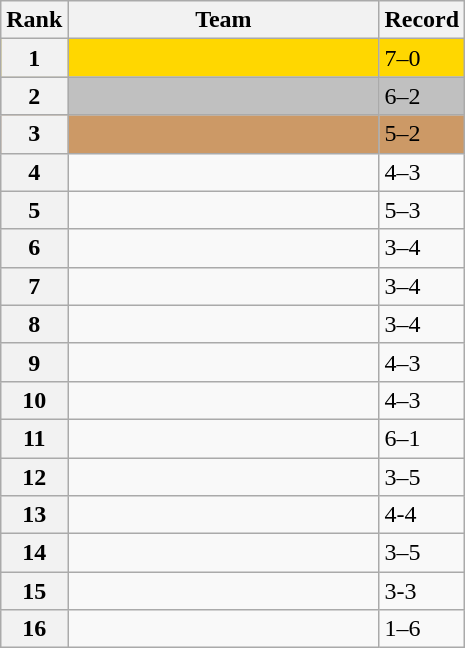<table class="wikitable">
<tr>
<th>Rank</th>
<th width="200">Team</th>
<th align = "center">Record</th>
</tr>
<tr bgcolor=gold>
<th>1</th>
<td></td>
<td>7–0</td>
</tr>
<tr bgcolor=silver>
<th>2</th>
<td></td>
<td>6–2</td>
</tr>
<tr bgcolor=#cc9966>
<th>3</th>
<td></td>
<td>5–2</td>
</tr>
<tr>
<th>4</th>
<td></td>
<td>4–3</td>
</tr>
<tr>
<th>5</th>
<td></td>
<td>5–3</td>
</tr>
<tr>
<th>6</th>
<td></td>
<td>3–4</td>
</tr>
<tr>
<th>7</th>
<td></td>
<td>3–4</td>
</tr>
<tr>
<th>8</th>
<td></td>
<td>3–4</td>
</tr>
<tr>
<th>9</th>
<td></td>
<td>4–3</td>
</tr>
<tr>
<th>10</th>
<td></td>
<td>4–3</td>
</tr>
<tr>
<th>11</th>
<td></td>
<td>6–1</td>
</tr>
<tr>
<th>12</th>
<td></td>
<td>3–5</td>
</tr>
<tr>
<th>13</th>
<td></td>
<td>4-4</td>
</tr>
<tr>
<th>14</th>
<td></td>
<td>3–5</td>
</tr>
<tr>
<th>15</th>
<td></td>
<td>3-3</td>
</tr>
<tr>
<th>16</th>
<td></td>
<td>1–6</td>
</tr>
</table>
